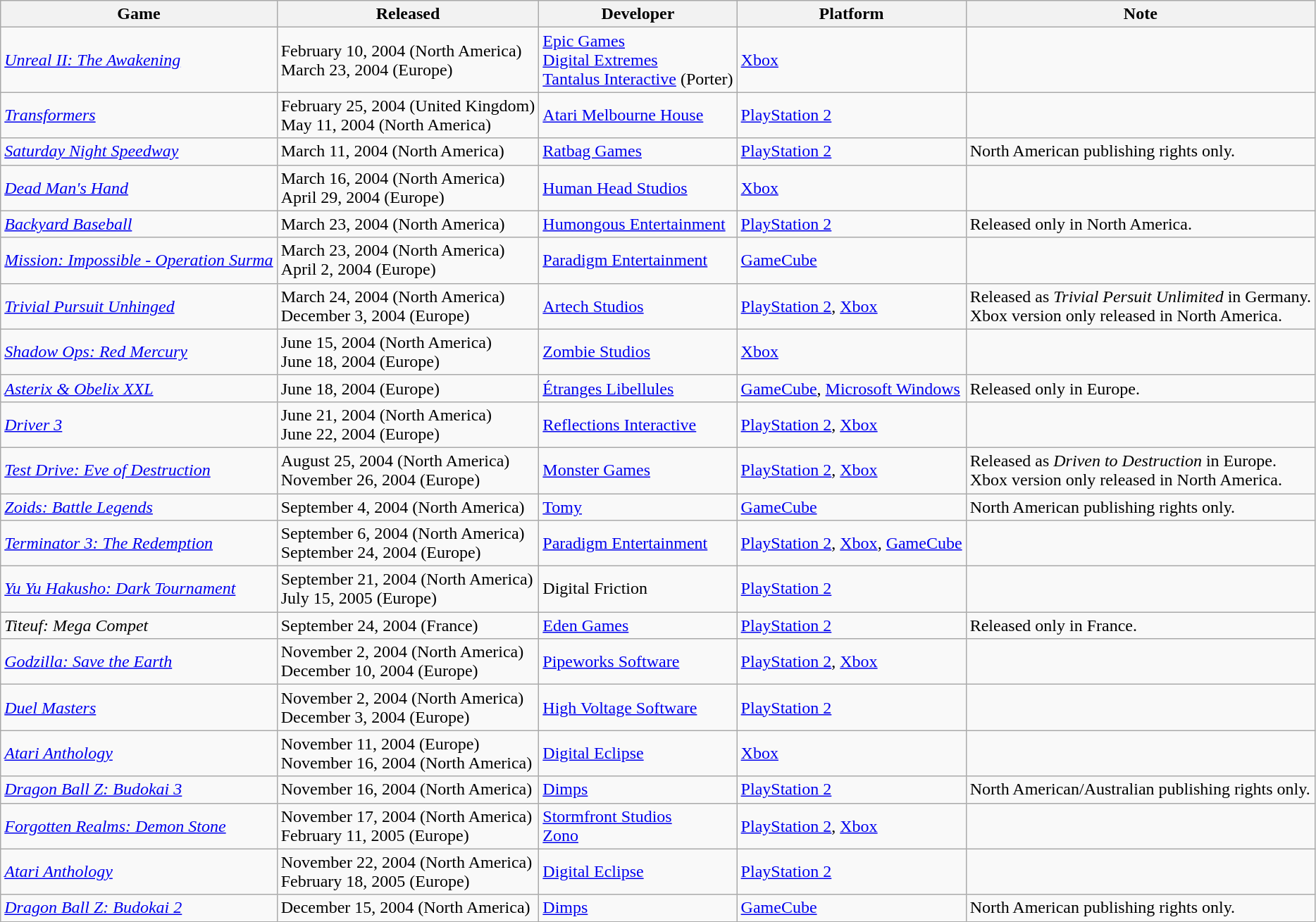<table class="wikitable sortable">
<tr>
<th>Game</th>
<th>Released</th>
<th>Developer</th>
<th>Platform</th>
<th>Note</th>
</tr>
<tr>
<td><em><a href='#'>Unreal II: The Awakening</a></em></td>
<td>February 10, 2004 (North America)<br>March 23, 2004 (Europe)</td>
<td><a href='#'>Epic Games</a><br><a href='#'>Digital Extremes</a><br><a href='#'>Tantalus Interactive</a> (Porter)</td>
<td><a href='#'>Xbox</a></td>
<td></td>
</tr>
<tr>
<td><em><a href='#'>Transformers</a></em></td>
<td>February 25, 2004 (United Kingdom)<br>May 11, 2004 (North America)</td>
<td><a href='#'>Atari Melbourne House</a></td>
<td><a href='#'>PlayStation 2</a></td>
<td></td>
</tr>
<tr>
<td><em><a href='#'>Saturday Night Speedway</a></em></td>
<td>March 11, 2004 (North America)</td>
<td><a href='#'>Ratbag Games</a></td>
<td><a href='#'>PlayStation 2</a></td>
<td>North American publishing rights only.</td>
</tr>
<tr>
<td><em><a href='#'>Dead Man's Hand</a></em></td>
<td>March 16, 2004 (North America)<br>April 29, 2004 (Europe)</td>
<td><a href='#'>Human Head Studios</a></td>
<td><a href='#'>Xbox</a></td>
<td></td>
</tr>
<tr>
<td><em><a href='#'>Backyard Baseball</a></em></td>
<td>March 23, 2004 (North America)</td>
<td><a href='#'>Humongous Entertainment</a></td>
<td><a href='#'>PlayStation 2</a></td>
<td>Released only in North America.</td>
</tr>
<tr>
<td><em><a href='#'>Mission: Impossible - Operation Surma</a></em></td>
<td>March 23, 2004 (North America)<br>April 2, 2004 (Europe)</td>
<td><a href='#'>Paradigm Entertainment</a></td>
<td><a href='#'>GameCube</a></td>
<td></td>
</tr>
<tr>
<td><em><a href='#'>Trivial Pursuit Unhinged</a></em></td>
<td>March 24, 2004 (North America)<br>December 3, 2004 (Europe)</td>
<td><a href='#'>Artech Studios</a></td>
<td><a href='#'>PlayStation 2</a>, <a href='#'>Xbox</a></td>
<td>Released as <em>Trivial Persuit Unlimited</em> in Germany.<br>Xbox version only released in North America.</td>
</tr>
<tr>
<td><em><a href='#'>Shadow Ops: Red Mercury</a></em></td>
<td>June 15, 2004 (North America)<br>June 18, 2004 (Europe)</td>
<td><a href='#'>Zombie Studios</a></td>
<td><a href='#'>Xbox</a></td>
<td></td>
</tr>
<tr>
<td><em><a href='#'>Asterix & Obelix XXL</a></em></td>
<td>June 18, 2004 (Europe)</td>
<td><a href='#'>Étranges Libellules</a></td>
<td><a href='#'>GameCube</a>, <a href='#'>Microsoft Windows</a></td>
<td>Released only in Europe.</td>
</tr>
<tr>
<td><em><a href='#'>Driver 3</a></em></td>
<td>June 21, 2004 (North America)<br>June 22, 2004 (Europe)</td>
<td><a href='#'>Reflections Interactive</a></td>
<td><a href='#'>PlayStation 2</a>, <a href='#'>Xbox</a></td>
<td></td>
</tr>
<tr>
<td><em><a href='#'>Test Drive: Eve of Destruction</a></em></td>
<td>August 25, 2004 (North America)<br>November 26, 2004 (Europe)</td>
<td><a href='#'>Monster Games</a></td>
<td><a href='#'>PlayStation 2</a>, <a href='#'>Xbox</a></td>
<td>Released as <em>Driven to Destruction</em> in Europe.<br>Xbox version only released in North America.</td>
</tr>
<tr>
<td><em><a href='#'>Zoids: Battle Legends</a></em></td>
<td>September 4, 2004 (North America)</td>
<td><a href='#'>Tomy</a></td>
<td><a href='#'>GameCube</a></td>
<td>North American publishing rights only.</td>
</tr>
<tr>
<td><em><a href='#'>Terminator 3: The Redemption</a></em></td>
<td>September 6, 2004 (North America)<br>September 24, 2004 (Europe)</td>
<td><a href='#'>Paradigm Entertainment</a></td>
<td><a href='#'>PlayStation 2</a>, <a href='#'>Xbox</a>, <a href='#'>GameCube</a></td>
<td></td>
</tr>
<tr>
<td><em><a href='#'>Yu Yu Hakusho: Dark Tournament</a></em></td>
<td>September 21, 2004 (North America)<br>July 15, 2005 (Europe)</td>
<td>Digital Friction</td>
<td><a href='#'>PlayStation 2</a></td>
<td></td>
</tr>
<tr>
<td><em>Titeuf: Mega Compet</em></td>
<td>September 24, 2004 (France)</td>
<td><a href='#'>Eden Games</a></td>
<td><a href='#'>PlayStation 2</a></td>
<td>Released only in France.</td>
</tr>
<tr>
<td><em><a href='#'>Godzilla: Save the Earth</a></em></td>
<td>November 2, 2004 (North America)<br>December 10, 2004 (Europe)</td>
<td><a href='#'>Pipeworks Software</a></td>
<td><a href='#'>PlayStation 2</a>, <a href='#'>Xbox</a></td>
<td></td>
</tr>
<tr>
<td><em><a href='#'>Duel Masters</a></em></td>
<td>November 2, 2004 (North America)<br>December 3, 2004 (Europe)</td>
<td><a href='#'>High Voltage Software</a></td>
<td><a href='#'>PlayStation 2</a></td>
<td></td>
</tr>
<tr>
<td><em><a href='#'>Atari Anthology</a></em></td>
<td>November 11, 2004 (Europe)<br>November 16, 2004 (North America)</td>
<td><a href='#'>Digital Eclipse</a></td>
<td><a href='#'>Xbox</a></td>
</tr>
<tr>
<td><em><a href='#'>Dragon Ball Z: Budokai 3</a></em></td>
<td>November 16, 2004 (North America)</td>
<td><a href='#'>Dimps</a></td>
<td><a href='#'>PlayStation 2</a></td>
<td>North American/Australian publishing rights only.</td>
</tr>
<tr>
<td><em><a href='#'>Forgotten Realms: Demon Stone</a></em></td>
<td>November 17, 2004 (North America)<br>February 11, 2005 (Europe)</td>
<td><a href='#'>Stormfront Studios</a><br><a href='#'>Zono</a></td>
<td><a href='#'>PlayStation 2</a>, <a href='#'>Xbox</a></td>
<td></td>
</tr>
<tr>
<td><em><a href='#'>Atari Anthology</a></em></td>
<td>November 22, 2004 (North America)<br>February 18, 2005 (Europe)</td>
<td><a href='#'>Digital Eclipse</a></td>
<td><a href='#'>PlayStation 2</a></td>
<td></td>
</tr>
<tr>
<td><em><a href='#'>Dragon Ball Z: Budokai 2</a></em></td>
<td>December 15, 2004 (North America)</td>
<td><a href='#'>Dimps</a></td>
<td><a href='#'>GameCube</a></td>
<td>North American publishing rights only.</td>
</tr>
</table>
